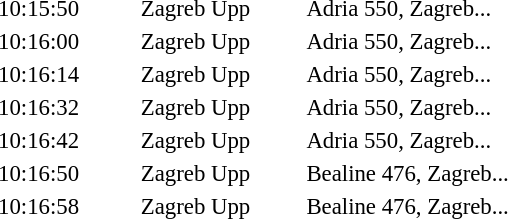<table style="margin:auto; border:none; font-size:95%;" cellpadding="1">
<tr>
<th style="width:6.0em;"></th>
<th style="width:7.0em;"></th>
<th style="width:37.0em;"></th>
</tr>
<tr style="vertical-align:top;">
<td>10:15:50</td>
<td>Zagreb Upp</td>
<td>Adria 550, Zagreb...</td>
</tr>
<tr style="vertical-align:top;">
<td>10:16:00</td>
<td>Zagreb Upp</td>
<td>Adria 550, Zagreb...</td>
</tr>
<tr style="vertical-align:top;">
<td>10:16:14</td>
<td>Zagreb Upp</td>
<td>Adria 550, Zagreb...</td>
</tr>
<tr style="vertical-align:top;">
<td>10:16:32</td>
<td>Zagreb Upp</td>
<td>Adria 550, Zagreb...</td>
</tr>
<tr style="vertical-align:top;">
<td>10:16:42</td>
<td>Zagreb Upp</td>
<td>Adria 550, Zagreb...</td>
</tr>
<tr style="vertical-align:top;">
<td>10:16:50</td>
<td>Zagreb Upp</td>
<td>Bealine 476, Zagreb...</td>
</tr>
<tr style="vertical-align:top;">
<td>10:16:58</td>
<td>Zagreb Upp</td>
<td>Bealine 476, Zagreb...</td>
</tr>
</table>
